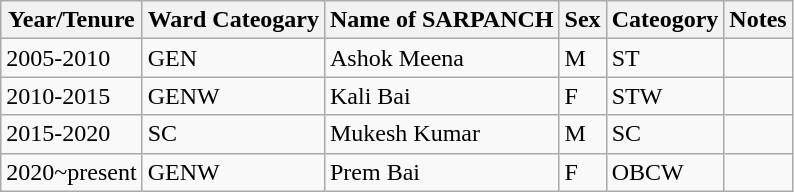<table class="wikitable">
<tr>
<th>Year/Tenure</th>
<th>Ward Cateogary</th>
<th>Name of SARPANCH</th>
<th>Sex</th>
<th>Cateogory</th>
<th>Notes</th>
</tr>
<tr>
<td>2005-2010</td>
<td>GEN</td>
<td>Ashok Meena</td>
<td>M</td>
<td>ST</td>
<td></td>
</tr>
<tr>
<td>2010-2015</td>
<td>GENW</td>
<td>Kali Bai</td>
<td>F</td>
<td>STW</td>
<td></td>
</tr>
<tr>
<td>2015-2020</td>
<td>SC</td>
<td>Mukesh Kumar</td>
<td>M</td>
<td>SC</td>
<td></td>
</tr>
<tr>
<td>2020~present</td>
<td>GENW</td>
<td>Prem Bai</td>
<td>F</td>
<td>OBCW</td>
<td></td>
</tr>
</table>
